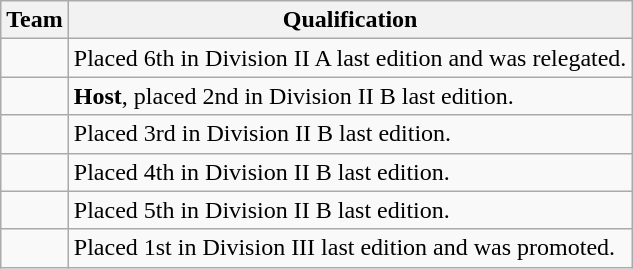<table class="wikitable">
<tr>
<th>Team</th>
<th>Qualification</th>
</tr>
<tr>
<td></td>
<td>Placed 6th in Division II A last edition and was relegated.</td>
</tr>
<tr>
<td></td>
<td><strong>Host</strong>, placed 2nd in Division II B last edition.</td>
</tr>
<tr>
<td><s></s></td>
<td>Placed 3rd in Division II B last edition.</td>
</tr>
<tr>
<td></td>
<td>Placed 4th in Division II B last edition.</td>
</tr>
<tr>
<td></td>
<td>Placed 5th in Division II B last edition.</td>
</tr>
<tr>
<td></td>
<td>Placed 1st in Division III last edition and was promoted.</td>
</tr>
</table>
